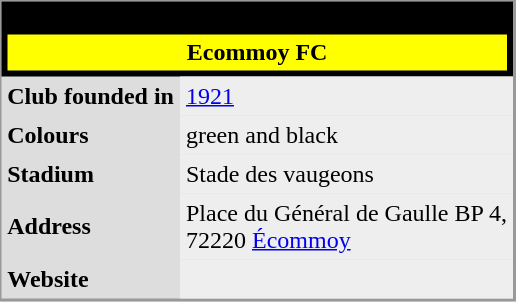<table align="right" cellpadding="4" cellspacing="0"  style="margin: 0 0 1em 1em; border: 1px solid #999; border-right-width: 2px; border-bottom-width: 2px; background-color: #DDDDDD">
<tr>
<th colspan="2" style="background-color: #000000"><br><table style="background: #FFFF00" align="center" width="100%">
<tr>
<td padding=15px></td>
<td style="background: #FFFF00" align="center" width="100%"><span> <strong>Ecommoy FC</strong></span></td>
<td padding=15px></td>
</tr>
</table>
</th>
</tr>
<tr>
<td><strong>Club founded in</strong></td>
<td bgcolor=#EEEEEE><a href='#'>1921</a></td>
</tr>
<tr>
<td><strong>Colours</strong></td>
<td bgcolor=#EEEEEE>green and black</td>
</tr>
<tr>
<td><strong>Stadium</strong></td>
<td bgcolor=#EEEEEE>Stade des vaugeons</td>
</tr>
<tr>
<td><strong>Address</strong></td>
<td bgcolor=#EEEEEE>Place du Général de Gaulle BP 4,<br>72220 <a href='#'>Écommoy</a></td>
</tr>
<tr>
<td><strong>Website</strong></td>
<td bgcolor=#EEEEEE></td>
</tr>
</table>
